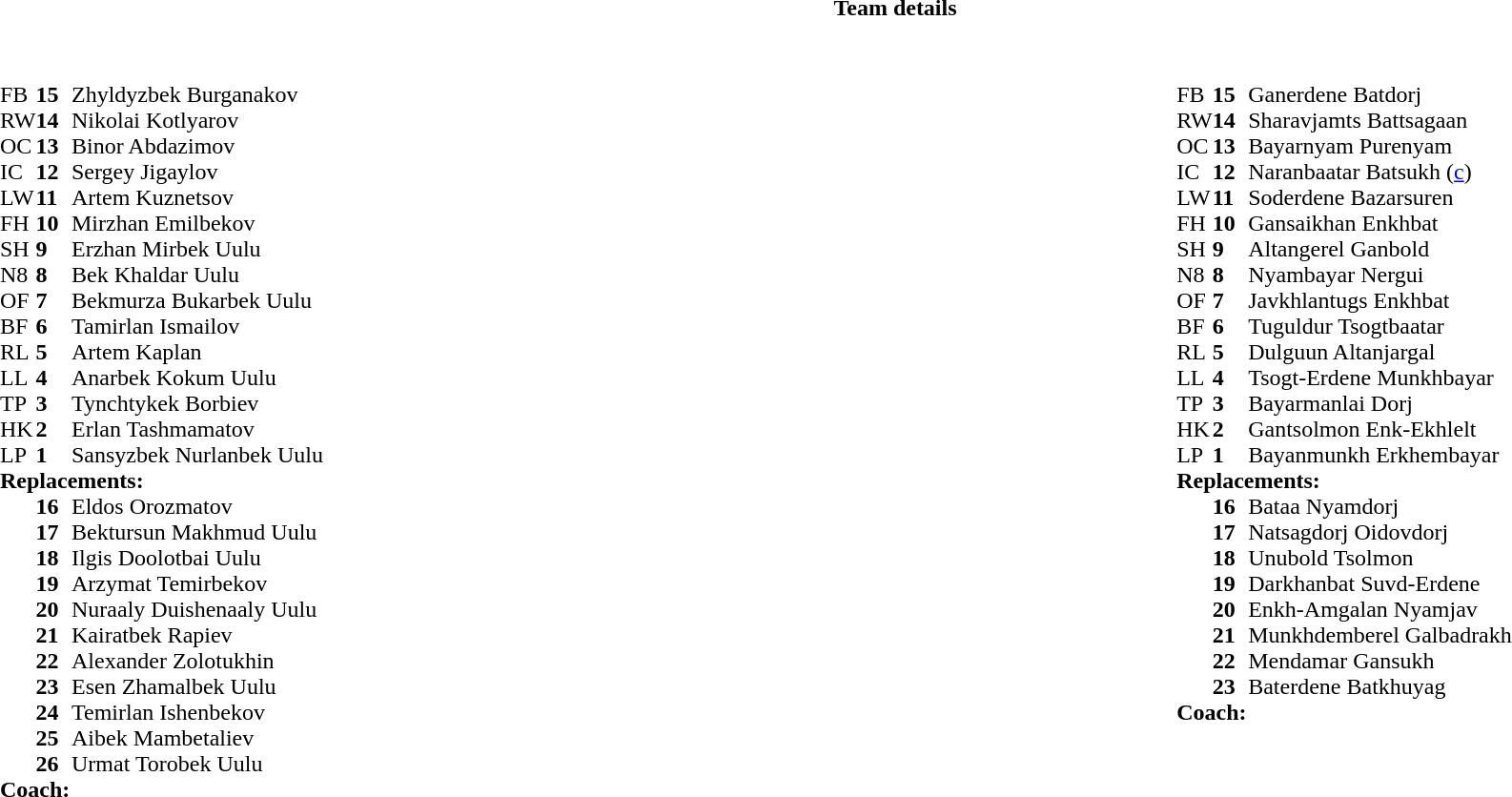<table class="collapsible collapsed" border="0" style="width:100%;">
<tr>
<th>Team details</th>
</tr>
<tr>
<td><br><table style="width:100%">
<tr>
<td style="vertical-align:top;width:50%"><br><table cellspacing="0" cellpadding="0">
<tr>
<th width="25"></th>
<th width="25"></th>
</tr>
<tr>
<td>FB</td>
<td><strong>15</strong></td>
<td>Zhyldyzbek Burganakov</td>
</tr>
<tr>
<td>RW</td>
<td><strong>14</strong></td>
<td>Nikolai Kotlyarov</td>
</tr>
<tr>
<td>OC</td>
<td><strong>13</strong></td>
<td>Binor Abdazimov</td>
</tr>
<tr>
<td>IC</td>
<td><strong>12</strong></td>
<td>Sergey Jigaylov</td>
</tr>
<tr>
<td>LW</td>
<td><strong>11</strong></td>
<td>Artem Kuznetsov</td>
</tr>
<tr>
<td>FH</td>
<td><strong>10</strong></td>
<td>Mirzhan Emilbekov</td>
</tr>
<tr>
<td>SH</td>
<td><strong>9</strong></td>
<td>Erzhan Mirbek Uulu</td>
</tr>
<tr>
<td>N8</td>
<td><strong>8</strong></td>
<td>Bek Khaldar Uulu</td>
</tr>
<tr>
<td>OF</td>
<td><strong>7</strong></td>
<td>Bekmurza Bukarbek Uulu</td>
</tr>
<tr>
<td>BF</td>
<td><strong>6</strong></td>
<td>Tamirlan Ismailov</td>
</tr>
<tr>
<td>RL</td>
<td><strong>5</strong></td>
<td>Artem Kaplan</td>
</tr>
<tr>
<td>LL</td>
<td><strong>4</strong></td>
<td>Anarbek Kokum Uulu</td>
</tr>
<tr>
<td>TP</td>
<td><strong>3</strong></td>
<td>Tynchtykek Borbiev</td>
</tr>
<tr>
<td>HK</td>
<td><strong>2</strong></td>
<td>Erlan Tashmamatov</td>
</tr>
<tr>
<td>LP</td>
<td><strong>1</strong></td>
<td>Sansyzbek Nurlanbek Uulu</td>
</tr>
<tr>
<td colspan="3"><strong>Replacements:</strong></td>
</tr>
<tr>
<td></td>
<td><strong>16</strong></td>
<td>Eldos Orozmatov</td>
</tr>
<tr>
<td></td>
<td><strong>17</strong></td>
<td>Bektursun Makhmud Uulu</td>
</tr>
<tr>
<td></td>
<td><strong>18</strong></td>
<td>Ilgis Doolotbai Uulu</td>
</tr>
<tr>
<td></td>
<td><strong>19</strong></td>
<td>Arzymat Temirbekov</td>
</tr>
<tr>
<td></td>
<td><strong>20</strong></td>
<td>Nuraaly Duishenaaly Uulu</td>
</tr>
<tr>
<td></td>
<td><strong>21</strong></td>
<td>Kairatbek Rapiev</td>
</tr>
<tr>
<td></td>
<td><strong>22</strong></td>
<td>Alexander Zolotukhin</td>
</tr>
<tr>
<td></td>
<td><strong>23</strong></td>
<td>Esen Zhamalbek Uulu</td>
</tr>
<tr>
<td></td>
<td><strong>24</strong></td>
<td>Temirlan Ishenbekov</td>
</tr>
<tr>
<td></td>
<td><strong>25</strong></td>
<td>Aibek Mambetaliev</td>
</tr>
<tr>
<td></td>
<td><strong>26</strong></td>
<td>Urmat Torobek Uulu</td>
</tr>
<tr>
<td colspan="3"><strong>Coach:</strong></td>
</tr>
<tr>
<td colspan="3"></td>
</tr>
</table>
</td>
<td style="vertical-align:top;width:50%"><br><table cellspacing="0" cellpadding="0" style="margin:auto">
<tr>
<th width="25"></th>
<th width="25"></th>
</tr>
<tr>
<td>FB</td>
<td><strong>15</strong></td>
<td>Ganerdene Batdorj</td>
</tr>
<tr>
<td>RW</td>
<td><strong>14</strong></td>
<td>Sharavjamts Battsagaan</td>
</tr>
<tr>
<td>OC</td>
<td><strong>13</strong></td>
<td>Bayarnyam Purenyam</td>
</tr>
<tr>
<td>IC</td>
<td><strong>12</strong></td>
<td>Naranbaatar Batsukh (<a href='#'>c</a>)</td>
</tr>
<tr>
<td>LW</td>
<td><strong>11</strong></td>
<td>Soderdene Bazarsuren</td>
</tr>
<tr>
<td>FH</td>
<td><strong>10</strong></td>
<td>Gansaikhan Enkhbat</td>
</tr>
<tr>
<td>SH</td>
<td><strong>9</strong></td>
<td>Altangerel Ganbold</td>
</tr>
<tr>
<td>N8</td>
<td><strong>8</strong></td>
<td>Nyambayar Nergui</td>
</tr>
<tr>
<td>OF</td>
<td><strong>7</strong></td>
<td>Javkhlantugs Enkhbat</td>
</tr>
<tr>
<td>BF</td>
<td><strong>6</strong></td>
<td>Tuguldur Tsogtbaatar</td>
</tr>
<tr>
<td>RL</td>
<td><strong>5</strong></td>
<td>Dulguun Altanjargal</td>
</tr>
<tr>
<td>LL</td>
<td><strong>4</strong></td>
<td>Tsogt-Erdene Munkhbayar</td>
</tr>
<tr>
<td>TP</td>
<td><strong>3</strong></td>
<td>Bayarmanlai Dorj</td>
</tr>
<tr>
<td>HK</td>
<td><strong>2</strong></td>
<td>Gantsolmon Enk-Ekhlelt</td>
</tr>
<tr>
<td>LP</td>
<td><strong>1</strong></td>
<td>Bayanmunkh Erkhembayar</td>
</tr>
<tr>
<td colspan="3"><strong>Replacements:</strong></td>
</tr>
<tr>
<td></td>
<td><strong>16</strong></td>
<td>Bataa Nyamdorj</td>
</tr>
<tr>
<td></td>
<td><strong>17</strong></td>
<td>Natsagdorj Oidovdorj</td>
</tr>
<tr>
<td></td>
<td><strong>18</strong></td>
<td>Unubold Tsolmon</td>
</tr>
<tr>
<td></td>
<td><strong>19</strong></td>
<td>Darkhanbat Suvd-Erdene</td>
</tr>
<tr>
<td></td>
<td><strong>20</strong></td>
<td>Enkh-Amgalan Nyamjav</td>
</tr>
<tr>
<td></td>
<td><strong>21</strong></td>
<td>Munkhdemberel Galbadrakh</td>
</tr>
<tr>
<td></td>
<td><strong>22</strong></td>
<td>Mendamar Gansukh</td>
</tr>
<tr>
<td></td>
<td><strong>23</strong></td>
<td>Baterdene Batkhuyag</td>
</tr>
<tr>
<td colspan="3"><strong>Coach:</strong></td>
</tr>
<tr>
<td colspan="4"></td>
</tr>
</table>
</td>
</tr>
</table>
</td>
</tr>
</table>
